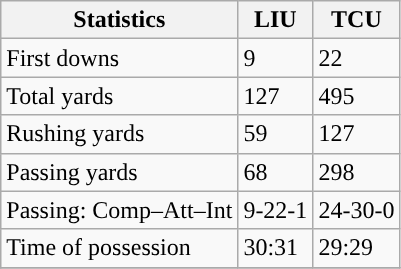<table class="wikitable" style="float: left;">
<tr>
<th>Statistics</th>
<th>LIU</th>
<th>TCU</th>
</tr>
<tr>
<td>First downs</td>
<td>9</td>
<td>22</td>
</tr>
<tr>
<td>Total yards</td>
<td>127</td>
<td>495</td>
</tr>
<tr>
<td>Rushing yards</td>
<td>59</td>
<td>127</td>
</tr>
<tr>
<td>Passing yards</td>
<td>68</td>
<td>298</td>
</tr>
<tr>
<td>Passing: Comp–Att–Int</td>
<td>9-22-1</td>
<td>24-30-0</td>
</tr>
<tr>
<td>Time of possession</td>
<td>30:31</td>
<td>29:29</td>
</tr>
<tr>
</tr>
</table>
